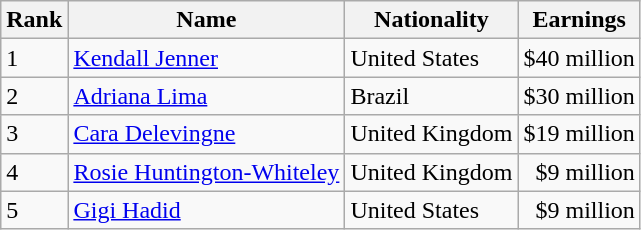<table class="wikitable sortable" border="0">
<tr>
<th scope="col">Rank</th>
<th scope="col">Name</th>
<th scope="col">Nationality</th>
<th scope="col">Earnings</th>
</tr>
<tr>
<td>1</td>
<td><a href='#'>Kendall Jenner</a></td>
<td>United States</td>
<td align="right">$40 million</td>
</tr>
<tr>
<td>2</td>
<td><a href='#'>Adriana Lima</a></td>
<td>Brazil</td>
<td align="right">$30 million</td>
</tr>
<tr>
<td>3</td>
<td><a href='#'>Cara Delevingne</a></td>
<td>United Kingdom</td>
<td align="right">$19 million</td>
</tr>
<tr>
<td>4</td>
<td><a href='#'>Rosie Huntington-Whiteley</a></td>
<td>United Kingdom</td>
<td align="right">$9 million</td>
</tr>
<tr>
<td>5</td>
<td><a href='#'>Gigi Hadid</a></td>
<td>United States</td>
<td align="right">$9 million</td>
</tr>
</table>
